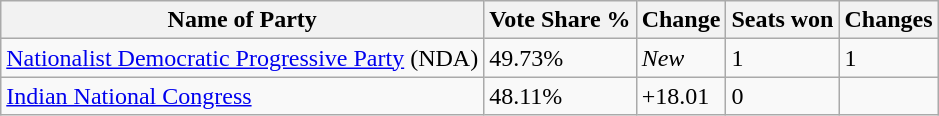<table class="wikitable sortable">
<tr>
<th>Name of Party</th>
<th>Vote Share %</th>
<th>Change</th>
<th>Seats won</th>
<th>Changes</th>
</tr>
<tr>
<td><a href='#'>Nationalist Democratic Progressive Party</a> (NDA)</td>
<td>49.73%</td>
<td><em>New</em></td>
<td>1</td>
<td>1</td>
</tr>
<tr>
<td><a href='#'>Indian National Congress</a></td>
<td>48.11%</td>
<td>+18.01</td>
<td>0</td>
<td></td>
</tr>
</table>
